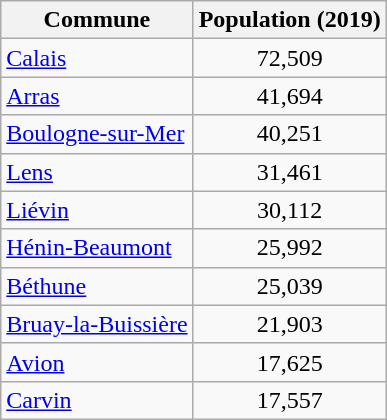<table class=wikitable>
<tr>
<th>Commune</th>
<th>Population (2019)</th>
</tr>
<tr>
<td><a href='#'>Calais</a></td>
<td style="text-align: center;">72,509</td>
</tr>
<tr>
<td><a href='#'>Arras</a></td>
<td style="text-align: center;">41,694</td>
</tr>
<tr>
<td><a href='#'>Boulogne-sur-Mer</a></td>
<td style="text-align: center;">40,251</td>
</tr>
<tr>
<td><a href='#'>Lens</a></td>
<td style="text-align: center;">31,461</td>
</tr>
<tr>
<td><a href='#'>Liévin</a></td>
<td style="text-align: center;">30,112</td>
</tr>
<tr>
<td><a href='#'>Hénin-Beaumont</a></td>
<td style="text-align: center;">25,992</td>
</tr>
<tr>
<td><a href='#'>Béthune</a></td>
<td style="text-align: center;">25,039</td>
</tr>
<tr>
<td><a href='#'>Bruay-la-Buissière</a></td>
<td style="text-align: center;">21,903</td>
</tr>
<tr>
<td><a href='#'>Avion</a></td>
<td style="text-align: center;">17,625</td>
</tr>
<tr>
<td><a href='#'>Carvin</a></td>
<td style="text-align: center;">17,557</td>
</tr>
</table>
